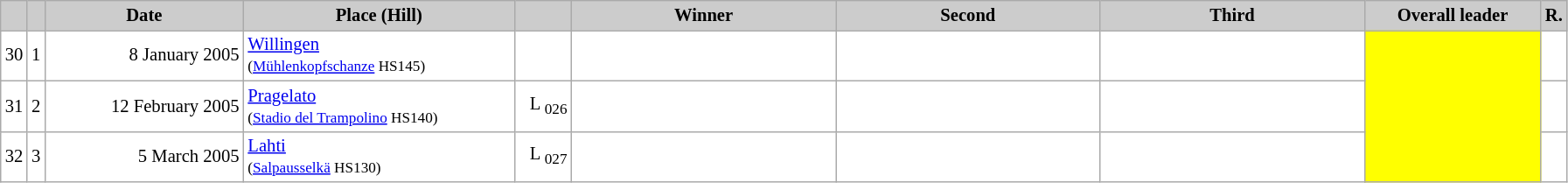<table class="wikitable plainrowheaders" style="background:#fff; font-size:86%; line-height:16px; border:grey solid 1px; border-collapse:collapse;">
<tr style="background:#ccc; text-align:center;">
<th scope="col" style="background:#ccc; width=30 px;"></th>
<th scope="col" style="background:#ccc; width=30 px;"></th>
<th scope="col" style="background:#ccc; width:145px;">Date</th>
<th scope="col" style="background:#ccc; width:200px;">Place (Hill)</th>
<th scope="col" style="background:#ccc; width:37px;"></th>
<th scope="col" style="background:#ccc; width:195px;">Winner</th>
<th scope="col" style="background:#ccc; width:195px;">Second</th>
<th scope="col" style="background:#ccc; width:195px;">Third</th>
<th scope="col" style="background:#ccc; width:128px;">Overall leader</th>
<th scope="col" style="background:#ccc; width:10px;">R.</th>
</tr>
<tr>
<td align=center>30</td>
<td align=center>1</td>
<td align=right>8 January 2005</td>
<td> <a href='#'>Willingen</a><br><small>(<a href='#'>Mühlenkopfschanze</a> HS145)</small></td>
<td align=right></td>
<td></td>
<td></td>
<td></td>
<td bgcolor=yellow rowspan=3></td>
<td></td>
</tr>
<tr>
<td align=center>31</td>
<td align=center>2</td>
<td align=right>12 February 2005</td>
<td> <a href='#'>Pragelato</a><br><small>(<a href='#'>Stadio del Trampolino</a> HS140)</small></td>
<td align=right>L <sub>026</sub></td>
<td></td>
<td></td>
<td></td>
<td></td>
</tr>
<tr>
<td align=center>32</td>
<td align=center>3</td>
<td align=right>5 March 2005</td>
<td> <a href='#'>Lahti</a><br><small>(<a href='#'>Salpausselkä</a> HS130)</small></td>
<td align=right>L <sub>027</sub></td>
<td></td>
<td></td>
<td></td>
<td></td>
</tr>
</table>
